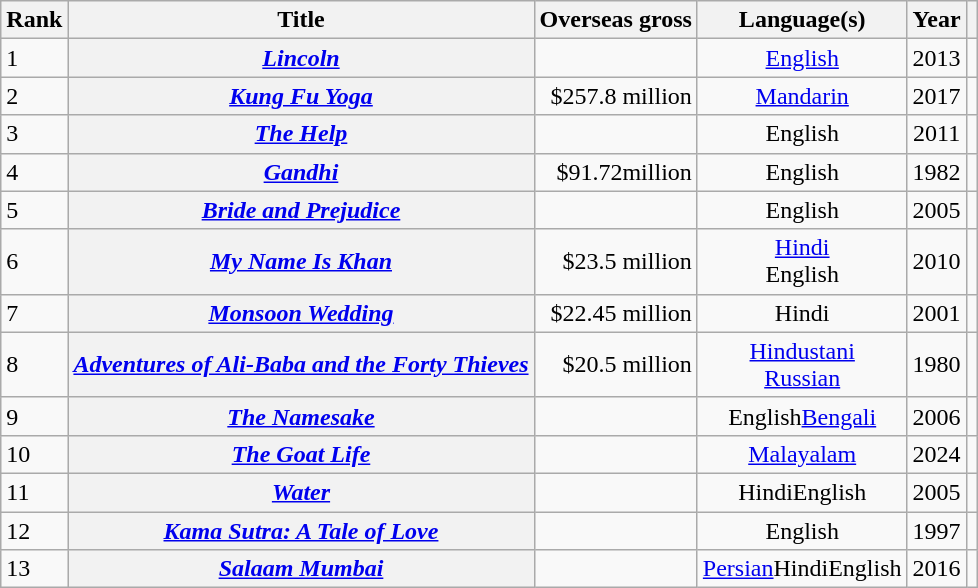<table class="wikitable sortable plainrowheaders" style="margin:auto; margin:auto;">
<tr>
<th>Rank</th>
<th>Title</th>
<th>Overseas gross</th>
<th>Language(s)</th>
<th>Year</th>
<th class="unsortable"></th>
</tr>
<tr>
<td>1</td>
<th scope="row"><em><a href='#'>Lincoln</a></em></th>
<td style="text-align:right"></td>
<td style="text-align:center;"><a href='#'>English</a></td>
<td style="text-align:center;">2013</td>
<td style="text-align:center;"></td>
</tr>
<tr>
<td>2</td>
<th scope="row"><em><a href='#'>Kung Fu Yoga</a></em></th>
<td style="text-align:right">$257.8 million</td>
<td style="text-align:center;"><a href='#'>Mandarin</a></td>
<td style="text-align:center;">2017</td>
<td style="text-align:center;"></td>
</tr>
<tr>
<td>3</td>
<th scope="row"><em><a href='#'>The Help</a></em></th>
<td style="text-align:right"></td>
<td style="text-align:center;">English</td>
<td style="text-align:center;">2011</td>
<td style="text-align:center;"></td>
</tr>
<tr>
<td>4</td>
<th scope="row"><em><a href='#'>Gandhi</a></em></th>
<td style="text-align:right">$91.72million</td>
<td style="text-align:center;">English</td>
<td style="text-align:center;">1982</td>
<td style="text-align:center;"></td>
</tr>
<tr>
<td>5</td>
<th scope="row"><em><a href='#'>Bride and Prejudice</a></em></th>
<td style="text-align:right"></td>
<td style="text-align:center;">English</td>
<td style="text-align:center;">2005</td>
<td style="text-align:center;"></td>
</tr>
<tr>
<td>6</td>
<th scope="row"><em><a href='#'>My Name Is Khan</a></em></th>
<td style="text-align:right">$23.5 million</td>
<td style="text-align:center;"><a href='#'>Hindi</a><br>English</td>
<td style="text-align:center;">2010</td>
<td style="text-align:center;"></td>
</tr>
<tr>
<td>7</td>
<th scope="row"><em><a href='#'>Monsoon Wedding</a></em></th>
<td style="text-align:right">$22.45 million</td>
<td style="text-align:center;">Hindi</td>
<td style="text-align:center;">2001</td>
<td style="text-align:center;"></td>
</tr>
<tr>
<td>8</td>
<th scope="row"><em><a href='#'>Adventures of Ali-Baba and the Forty Thieves</a></em></th>
<td style="text-align:right">$20.5 million</td>
<td style="text-align:center;"><a href='#'>Hindustani</a> <br><a href='#'>Russian</a></td>
<td style="text-align:center;">1980</td>
<td style="text-align:center;"></td>
</tr>
<tr>
<td>9</td>
<th scope="row"><em><a href='#'>The Namesake</a></em></th>
<td style="text-align:right"></td>
<td style="text-align:center;">English<a href='#'>Bengali</a></td>
<td style="text-align:center;">2006</td>
<td style="text-align:center;"></td>
</tr>
<tr>
<td>10</td>
<th scope="row"><em><a href='#'>The Goat Life</a></em></th>
<td style="text-align:right"></td>
<td style="text-align:center;"><a href='#'>Malayalam</a></td>
<td style="text-align:center;">2024</td>
<td style="text-align:center;"></td>
</tr>
<tr>
<td>11</td>
<th scope="row"><em><a href='#'>Water</a></em></th>
<td style="text-align:right"></td>
<td style="text-align:center;">HindiEnglish</td>
<td style="text-align:center;">2005</td>
<td style="text-align:center;"></td>
</tr>
<tr>
<td>12</td>
<th scope="row"><em><a href='#'>Kama Sutra: A Tale of Love</a></em></th>
<td style="text-align:right"></td>
<td style="text-align:center;">English</td>
<td style="text-align:center;">1997</td>
<td style="text-align:center;"></td>
</tr>
<tr>
<td>13</td>
<th scope="row"><em><a href='#'>Salaam Mumbai</a></em></th>
<td style="text-align:right"></td>
<td style="text-align:center;"><a href='#'>Persian</a>HindiEnglish</td>
<td style="text-align:center;">2016</td>
<td style="text-align:center;"></td>
</tr>
</table>
